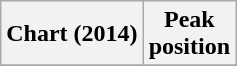<table class="wikitable plainrowheaders" style="text-align:center">
<tr>
<th>Chart (2014)</th>
<th>Peak<br>position</th>
</tr>
<tr>
</tr>
</table>
